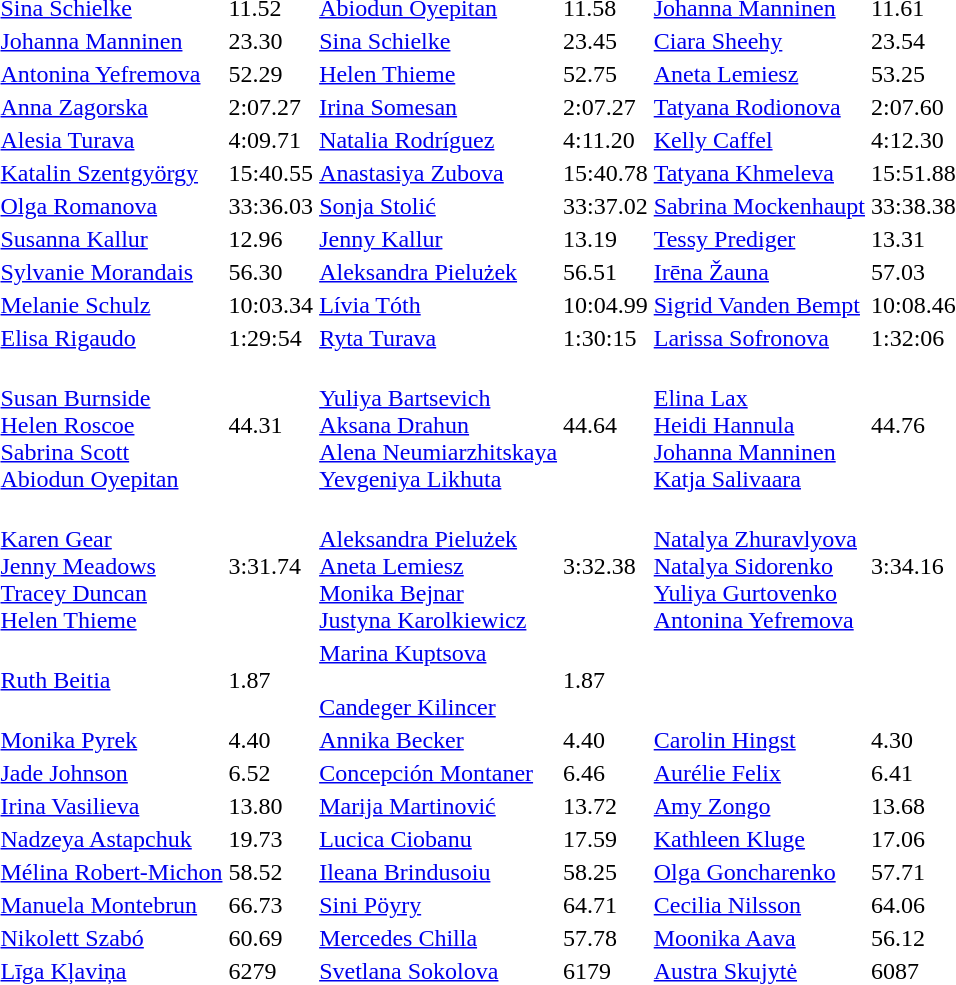<table>
<tr>
<td></td>
<td><a href='#'>Sina Schielke</a><br><em></em></td>
<td>11.52</td>
<td><a href='#'>Abiodun Oyepitan</a><br><em></em></td>
<td>11.58</td>
<td><a href='#'>Johanna Manninen</a><br><em></em></td>
<td>11.61</td>
</tr>
<tr>
<td></td>
<td><a href='#'>Johanna Manninen</a><br><em></em></td>
<td>23.30</td>
<td><a href='#'>Sina Schielke</a><br><em></em></td>
<td>23.45</td>
<td><a href='#'>Ciara Sheehy</a><br><em></em></td>
<td>23.54</td>
</tr>
<tr>
<td></td>
<td><a href='#'>Antonina Yefremova</a><br><em></em></td>
<td>52.29</td>
<td><a href='#'>Helen Thieme</a><br><em></em></td>
<td>52.75</td>
<td><a href='#'>Aneta Lemiesz</a><br><em></em></td>
<td>53.25</td>
</tr>
<tr>
<td></td>
<td><a href='#'>Anna Zagorska</a><br><em></em></td>
<td>2:07.27</td>
<td><a href='#'>Irina Somesan</a><br><em></em></td>
<td>2:07.27</td>
<td><a href='#'>Tatyana Rodionova</a><br><em></em></td>
<td>2:07.60</td>
</tr>
<tr>
<td></td>
<td><a href='#'>Alesia Turava</a><br><em></em></td>
<td>4:09.71</td>
<td><a href='#'>Natalia Rodríguez</a><br><em></em></td>
<td>4:11.20</td>
<td><a href='#'>Kelly Caffel</a><br><em></em></td>
<td>4:12.30</td>
</tr>
<tr>
<td></td>
<td><a href='#'>Katalin Szentgyörgy</a><br><em></em></td>
<td>15:40.55</td>
<td><a href='#'>Anastasiya Zubova</a><br><em></em></td>
<td>15:40.78</td>
<td><a href='#'>Tatyana Khmeleva</a><br><em></em></td>
<td>15:51.88</td>
</tr>
<tr>
<td></td>
<td><a href='#'>Olga Romanova</a><br><em></em></td>
<td>33:36.03</td>
<td><a href='#'>Sonja Stolić</a><br><em></em></td>
<td>33:37.02</td>
<td><a href='#'>Sabrina Mockenhaupt</a><br><em></em></td>
<td>33:38.38</td>
</tr>
<tr>
<td></td>
<td><a href='#'>Susanna Kallur</a><br><em></em></td>
<td>12.96</td>
<td><a href='#'>Jenny Kallur</a><br><em></em></td>
<td>13.19</td>
<td><a href='#'>Tessy Prediger</a><br><em></em></td>
<td>13.31</td>
</tr>
<tr>
<td></td>
<td><a href='#'>Sylvanie Morandais</a><br><em></em></td>
<td>56.30</td>
<td><a href='#'>Aleksandra Pielużek</a><br><em></em></td>
<td>56.51</td>
<td><a href='#'>Irēna Žauna</a><br><em></em></td>
<td>57.03</td>
</tr>
<tr>
<td></td>
<td><a href='#'>Melanie Schulz</a><br><em></em></td>
<td>10:03.34</td>
<td><a href='#'>Lívia Tóth</a><br><em></em></td>
<td>10:04.99</td>
<td><a href='#'>Sigrid Vanden Bempt</a><br><em></em></td>
<td>10:08.46</td>
</tr>
<tr>
<td></td>
<td><a href='#'>Elisa Rigaudo</a><br><em></em></td>
<td>1:29:54</td>
<td><a href='#'>Ryta Turava</a><br><em></em></td>
<td>1:30:15</td>
<td><a href='#'>Larissa Sofronova</a><br><em></em></td>
<td>1:32:06</td>
</tr>
<tr>
<td></td>
<td><em></em><br><a href='#'>Susan Burnside</a><br> <a href='#'>Helen Roscoe</a><br><a href='#'>Sabrina Scott</a><br><a href='#'>Abiodun Oyepitan</a></td>
<td>44.31</td>
<td><em></em><br><a href='#'>Yuliya Bartsevich</a><br> <a href='#'>Aksana Drahun</a><br><a href='#'>Alena Neumiarzhitskaya</a><br><a href='#'>Yevgeniya Likhuta</a></td>
<td>44.64</td>
<td><em></em><br><a href='#'>Elina Lax</a><br> <a href='#'>Heidi Hannula</a><br><a href='#'>Johanna Manninen</a><br><a href='#'>Katja Salivaara</a></td>
<td>44.76</td>
</tr>
<tr>
<td></td>
<td><em></em><br><a href='#'>Karen Gear</a><br> <a href='#'>Jenny Meadows</a><br><a href='#'>Tracey Duncan</a><br><a href='#'>Helen Thieme</a></td>
<td>3:31.74</td>
<td><em></em><br><a href='#'>Aleksandra Pielużek</a><br> <a href='#'>Aneta Lemiesz</a><br><a href='#'>Monika Bejnar</a><br><a href='#'>Justyna Karolkiewicz</a></td>
<td>3:32.38</td>
<td><em></em><br><a href='#'>Natalya Zhuravlyova</a><br> <a href='#'>Natalya Sidorenko</a><br><a href='#'>Yuliya Gurtovenko</a><br><a href='#'>Antonina Yefremova</a></td>
<td>3:34.16</td>
</tr>
<tr>
<td></td>
<td><a href='#'>Ruth Beitia</a><br><em></em></td>
<td>1.87</td>
<td><a href='#'>Marina Kuptsova</a><br><em></em><br><a href='#'>Candeger Kilincer</a><br><em></em></td>
<td>1.87</td>
<td></td>
<td></td>
</tr>
<tr>
<td></td>
<td><a href='#'>Monika Pyrek</a><br><em></em></td>
<td>4.40</td>
<td><a href='#'>Annika Becker</a><br><em></em></td>
<td>4.40</td>
<td><a href='#'>Carolin Hingst</a><br><em></em></td>
<td>4.30</td>
</tr>
<tr>
<td></td>
<td><a href='#'>Jade Johnson</a><br><em></em></td>
<td>6.52</td>
<td><a href='#'>Concepción Montaner</a><br><em></em></td>
<td>6.46</td>
<td><a href='#'>Aurélie Felix</a><br><em></em></td>
<td>6.41</td>
</tr>
<tr>
<td></td>
<td><a href='#'>Irina Vasilieva</a><br><em></em></td>
<td>13.80</td>
<td><a href='#'>Marija Martinović</a><br><em></em></td>
<td>13.72</td>
<td><a href='#'>Amy Zongo</a><br><em></em></td>
<td>13.68</td>
</tr>
<tr>
<td></td>
<td><a href='#'>Nadzeya Astapchuk</a><br><em></em></td>
<td>19.73</td>
<td><a href='#'>Lucica Ciobanu</a><br><em></em></td>
<td>17.59</td>
<td><a href='#'>Kathleen Kluge</a><br><em></em></td>
<td>17.06</td>
</tr>
<tr>
<td></td>
<td><a href='#'>Mélina Robert-Michon</a><br><em></em></td>
<td>58.52</td>
<td><a href='#'>Ileana Brindusoiu</a><br><em></em></td>
<td>58.25</td>
<td><a href='#'>Olga Goncharenko</a><br><em></em></td>
<td>57.71</td>
</tr>
<tr>
<td></td>
<td><a href='#'>Manuela Montebrun</a><br><em></em></td>
<td>66.73</td>
<td><a href='#'>Sini Pöyry</a><br><em></em></td>
<td>64.71</td>
<td><a href='#'>Cecilia Nilsson</a><br><em></em></td>
<td>64.06</td>
</tr>
<tr>
<td></td>
<td><a href='#'>Nikolett Szabó</a><br><em></em></td>
<td>60.69</td>
<td><a href='#'>Mercedes Chilla</a><br><em></em></td>
<td>57.78</td>
<td><a href='#'>Moonika Aava</a><br><em></em></td>
<td>56.12</td>
</tr>
<tr>
<td></td>
<td><a href='#'>Līga Kļaviņa</a><br><em></em></td>
<td>6279</td>
<td><a href='#'>Svetlana Sokolova</a><br><em></em></td>
<td>6179</td>
<td><a href='#'>Austra Skujytė</a><br><em></em></td>
<td>6087</td>
</tr>
</table>
